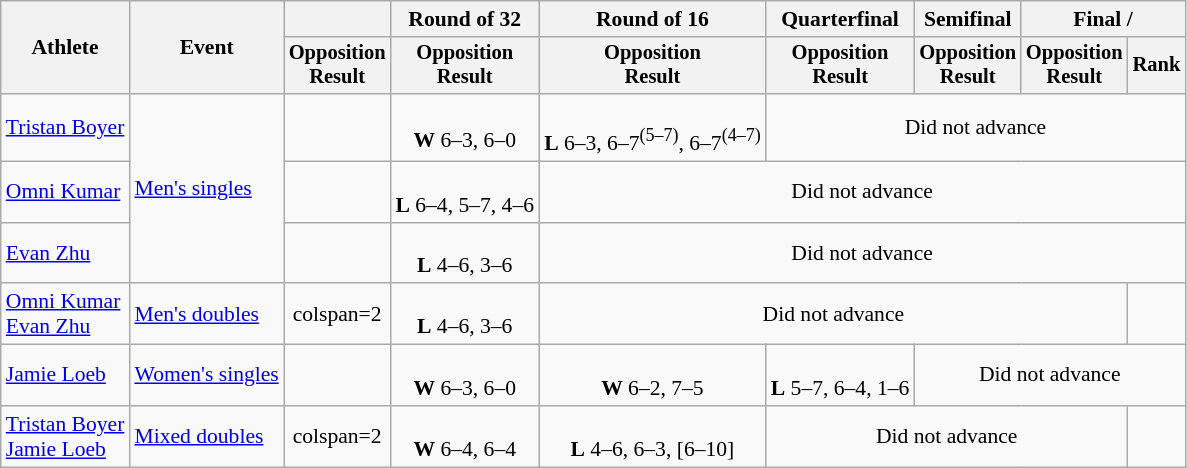<table class=wikitable style=font-size:90%;text-align:center>
<tr>
<th rowspan=2>Athlete</th>
<th rowspan=2>Event</th>
<th></th>
<th>Round of 32</th>
<th>Round of 16</th>
<th>Quarterfinal</th>
<th>Semifinal</th>
<th colspan=2>Final / </th>
</tr>
<tr style=font-size:95%>
<th>Opposition<br>Result</th>
<th>Opposition<br>Result</th>
<th>Opposition<br>Result</th>
<th>Opposition<br>Result</th>
<th>Opposition<br>Result</th>
<th>Opposition<br>Result</th>
<th>Rank</th>
</tr>
<tr>
<td align=left><a href='#'>Tristan Boyer</a></td>
<td align=left rowspan=3><a href='#'>Men's singles</a></td>
<td></td>
<td><br><strong>W</strong> 6–3, 6–0</td>
<td><br><strong>L</strong> 6–3, 6–7<sup>(5–7)</sup>, 6–7<sup>(4–7)</sup></td>
<td colspan=4>Did not advance</td>
</tr>
<tr>
<td align=left><a href='#'>Omni Kumar</a></td>
<td></td>
<td><br><strong>L</strong> 6–4, 5–7, 4–6</td>
<td colspan=5>Did not advance</td>
</tr>
<tr>
<td align=left><a href='#'>Evan Zhu</a></td>
<td></td>
<td><br><strong>L</strong> 4–6, 3–6</td>
<td colspan=5>Did not advance</td>
</tr>
<tr>
<td align=left><a href='#'>Omni Kumar</a><br><a href='#'>Evan Zhu</a></td>
<td align=left><a href='#'>Men's doubles</a></td>
<td>colspan=2 </td>
<td><br><strong>L</strong> 4–6, 3–6</td>
<td colspan=4>Did not advance</td>
</tr>
<tr>
<td align=left><a href='#'>Jamie Loeb</a></td>
<td align=left><a href='#'>Women's singles</a></td>
<td></td>
<td><br><strong>W</strong> 6–3, 6–0</td>
<td><br><strong>W</strong> 6–2, 7–5</td>
<td><br><strong>L</strong> 5–7, 6–4, 1–6</td>
<td colspan=3>Did not advance</td>
</tr>
<tr>
<td align=left><a href='#'>Tristan Boyer</a><br><a href='#'>Jamie Loeb</a></td>
<td align=left><a href='#'>Mixed doubles</a></td>
<td>colspan=2 </td>
<td><br><strong>W</strong> 6–4, 6–4</td>
<td><br><strong>L</strong> 4–6, 6–3, [6–10]</td>
<td colspan=3>Did not advance</td>
</tr>
</table>
